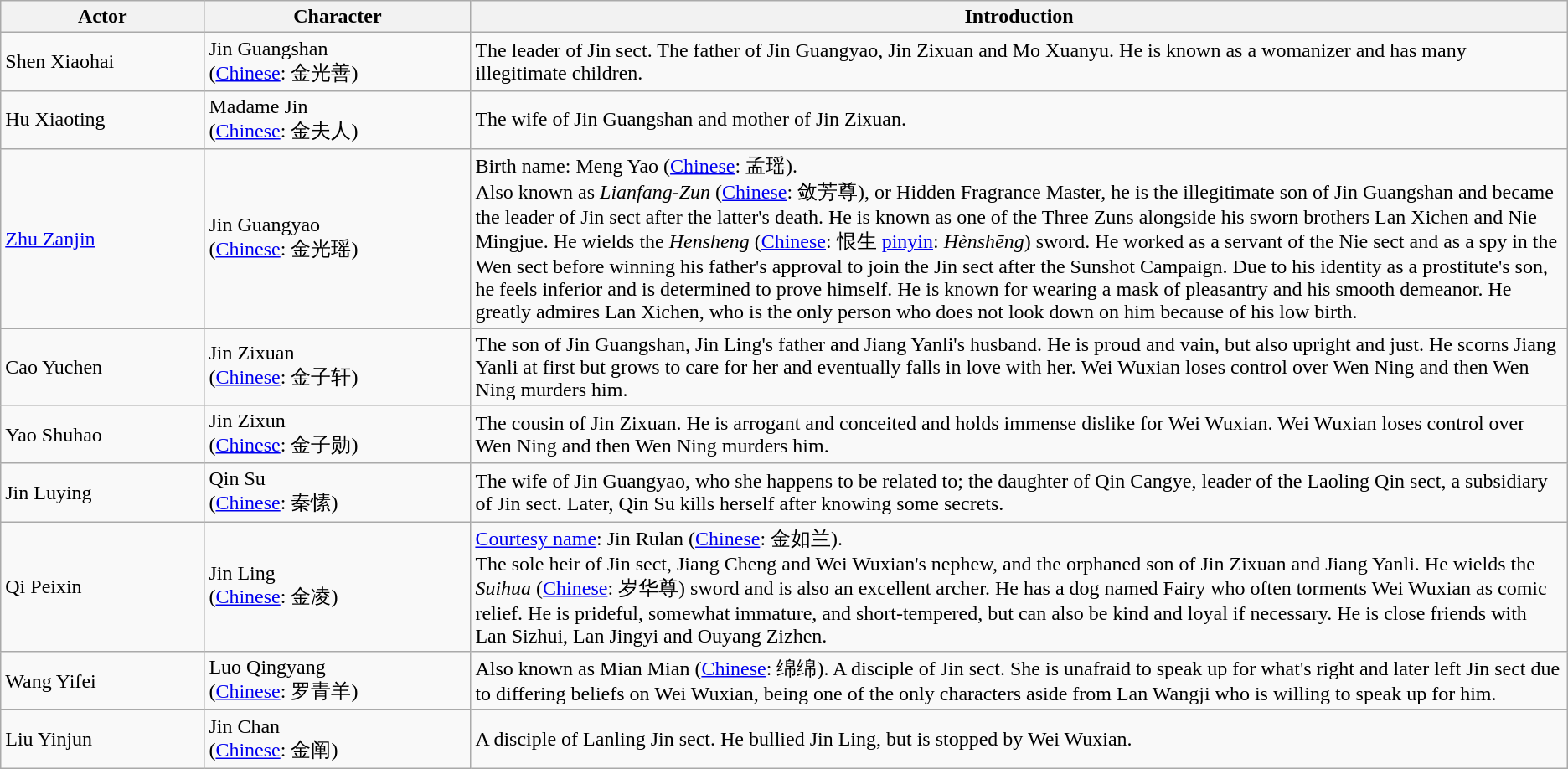<table class="wikitable">
<tr>
<th style="width:13%">Actor</th>
<th style="width:17%">Character</th>
<th>Introduction</th>
</tr>
<tr>
<td>Shen Xiaohai</td>
<td>Jin Guangshan <br>(<a href='#'>Chinese</a>: 金光善)</td>
<td>The leader of Jin sect. The father of Jin Guangyao, Jin Zixuan and Mo Xuanyu. He is known as a womanizer and has many illegitimate children.</td>
</tr>
<tr>
<td>Hu Xiaoting</td>
<td>Madame Jin <br>(<a href='#'>Chinese</a>: 金夫人)</td>
<td>The wife of Jin Guangshan and mother of Jin Zixuan.</td>
</tr>
<tr>
<td><a href='#'>Zhu Zanjin</a></td>
<td>Jin Guangyao <br>(<a href='#'>Chinese</a>: 金光瑶)</td>
<td>Birth name: Meng Yao (<a href='#'>Chinese</a>: 孟瑶).<br>Also known as <em>Lianfang-Zun</em> (<a href='#'>Chinese</a>: 敛芳尊), or Hidden Fragrance Master, he is the illegitimate son of Jin Guangshan and became the leader of Jin sect after the latter's death. He is known as one of the Three Zuns alongside his sworn brothers Lan Xichen and Nie Mingjue. He wields the <em>Hensheng</em> (<a href='#'>Chinese</a>: 恨生 <a href='#'>pinyin</a>: <em>Hènshēng</em>) sword. He worked as a servant of the Nie sect and as a spy in the Wen sect before winning his father's approval to join the Jin sect after the Sunshot Campaign. Due to his identity as a prostitute's son, he feels inferior and is determined to prove himself. He is known for wearing a mask of pleasantry and his smooth demeanor. He greatly admires Lan Xichen, who is the only person who does not look down on him because of his low birth.</td>
</tr>
<tr>
<td>Cao Yuchen</td>
<td>Jin Zixuan <br>(<a href='#'>Chinese</a>: 金子轩)</td>
<td>The son of Jin Guangshan, Jin Ling's father and Jiang Yanli's husband. He is proud and vain, but also upright and just. He scorns Jiang Yanli at first but grows to care for her and eventually falls in love with her. Wei Wuxian loses control over Wen Ning and then Wen Ning murders him.</td>
</tr>
<tr>
<td>Yao Shuhao</td>
<td>Jin Zixun <br>(<a href='#'>Chinese</a>: 金子勋)</td>
<td>The cousin of Jin Zixuan. He is arrogant and conceited and holds immense dislike for Wei Wuxian. Wei Wuxian loses control over Wen Ning and then Wen Ning murders him.</td>
</tr>
<tr>
<td>Jin Luying</td>
<td>Qin Su <br>(<a href='#'>Chinese</a>: 秦愫)</td>
<td>The wife of Jin Guangyao, who she happens to be related to; the daughter of Qin Cangye, leader of the Laoling Qin sect, a subsidiary of Jin sect. Later, Qin Su kills herself after knowing some secrets.</td>
</tr>
<tr>
<td>Qi Peixin</td>
<td>Jin Ling <br>(<a href='#'>Chinese</a>: 金凌)</td>
<td><a href='#'>Courtesy name</a>: Jin Rulan (<a href='#'>Chinese</a>: 金如兰).<br>The sole heir of Jin sect, Jiang Cheng and Wei Wuxian's nephew, and the orphaned son of Jin Zixuan and Jiang Yanli. He wields the <em>Suihua</em> (<a href='#'>Chinese</a>: 岁华尊) sword and is also an excellent archer. He has a dog named Fairy who often torments Wei Wuxian as comic relief. He is prideful, somewhat immature, and short-tempered, but can also be kind and loyal if necessary. He is close friends with Lan Sizhui, Lan Jingyi and Ouyang Zizhen.</td>
</tr>
<tr>
<td>Wang Yifei</td>
<td>Luo Qingyang <br>(<a href='#'>Chinese</a>: 罗青羊)</td>
<td>Also known as Mian Mian (<a href='#'>Chinese</a>: 绵绵). A disciple of Jin sect. She is unafraid to speak up for what's right and later left Jin sect due to differing beliefs on Wei Wuxian, being one of the only characters aside from Lan Wangji who is willing to speak up for him.</td>
</tr>
<tr>
<td>Liu Yinjun</td>
<td>Jin Chan <br>(<a href='#'>Chinese</a>: 金阐)</td>
<td>A disciple of Lanling Jin sect. He bullied Jin Ling, but is stopped by Wei Wuxian.</td>
</tr>
</table>
